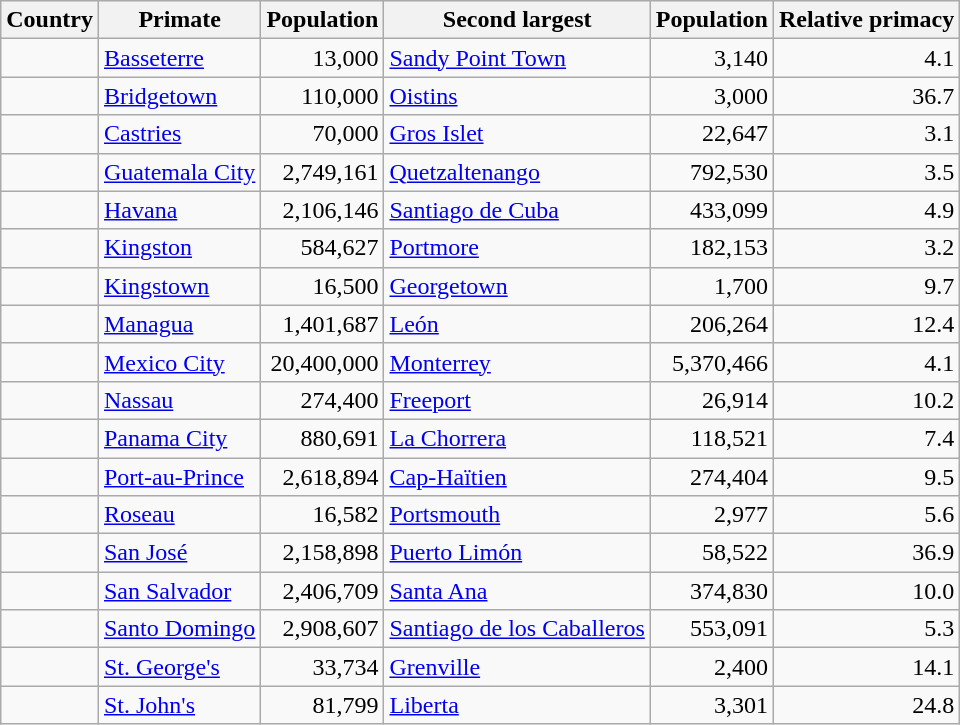<table class="wikitable sortable" style="text-align: right;">
<tr style="vertical-align: bottom;">
<th text-align: left;">Country</th>
<th text-align: left;">Primate</th>
<th text-align: right;">Population</th>
<th text-align: left;">Second largest</th>
<th text-align: right;">Population</th>
<th text-align: right;">Relative primacy</th>
</tr>
<tr>
<td align=left></td>
<td align=left><a href='#'>Basseterre</a></td>
<td>13,000</td>
<td align=left><a href='#'>Sandy Point Town</a></td>
<td>3,140</td>
<td>4.1</td>
</tr>
<tr>
<td align=left></td>
<td align=left><a href='#'>Bridgetown</a></td>
<td>110,000</td>
<td align=left><a href='#'>Oistins</a></td>
<td>3,000</td>
<td>36.7</td>
</tr>
<tr>
<td align=left></td>
<td align=left><a href='#'>Castries</a></td>
<td>70,000</td>
<td align=left><a href='#'>Gros Islet</a></td>
<td>22,647</td>
<td>3.1</td>
</tr>
<tr>
<td align=left></td>
<td align=left><a href='#'>Guatemala City</a></td>
<td>2,749,161</td>
<td align=left><a href='#'>Quetzaltenango</a></td>
<td>792,530</td>
<td>3.5</td>
</tr>
<tr>
<td align=left></td>
<td align=left><a href='#'>Havana</a></td>
<td>2,106,146</td>
<td align=left><a href='#'>Santiago de Cuba</a></td>
<td>433,099</td>
<td>4.9</td>
</tr>
<tr>
<td align=left></td>
<td align=left><a href='#'>Kingston</a></td>
<td>584,627</td>
<td align=left><a href='#'>Portmore</a></td>
<td>182,153</td>
<td>3.2</td>
</tr>
<tr>
<td align=left></td>
<td align=left><a href='#'>Kingstown</a></td>
<td>16,500</td>
<td align=left><a href='#'>Georgetown</a></td>
<td>1,700</td>
<td>9.7</td>
</tr>
<tr>
<td align=left></td>
<td align=left><a href='#'>Managua</a></td>
<td>1,401,687</td>
<td align=left><a href='#'>León</a></td>
<td>206,264</td>
<td>12.4</td>
</tr>
<tr>
<td align=left></td>
<td align=left><a href='#'>Mexico City</a></td>
<td>20,400,000</td>
<td align=left><a href='#'>Monterrey</a></td>
<td>5,370,466</td>
<td>4.1</td>
</tr>
<tr>
<td align=left></td>
<td align=left><a href='#'>Nassau</a></td>
<td>274,400</td>
<td align=left><a href='#'>Freeport</a></td>
<td>26,914</td>
<td>10.2</td>
</tr>
<tr>
<td align=left></td>
<td align=left><a href='#'>Panama City</a></td>
<td>880,691</td>
<td align=left><a href='#'>La Chorrera</a></td>
<td>118,521</td>
<td>7.4</td>
</tr>
<tr>
<td align=left></td>
<td align=left><a href='#'>Port-au-Prince</a></td>
<td>2,618,894</td>
<td align=left><a href='#'>Cap-Haïtien</a></td>
<td>274,404</td>
<td>9.5</td>
</tr>
<tr>
<td align=left></td>
<td align=left><a href='#'>Roseau</a></td>
<td>16,582</td>
<td align=left><a href='#'>Portsmouth</a></td>
<td>2,977</td>
<td>5.6</td>
</tr>
<tr>
<td align=left></td>
<td align=left><a href='#'>San José</a></td>
<td>2,158,898</td>
<td align=left><a href='#'>Puerto Limón</a></td>
<td>58,522</td>
<td>36.9</td>
</tr>
<tr>
<td align=left></td>
<td align=left><a href='#'>San Salvador</a></td>
<td>2,406,709</td>
<td align=left><a href='#'>Santa Ana</a></td>
<td>374,830</td>
<td>10.0</td>
</tr>
<tr>
<td align=left></td>
<td align=left><a href='#'>Santo Domingo</a></td>
<td>2,908,607</td>
<td align=left><a href='#'>Santiago de los Caballeros</a></td>
<td>553,091</td>
<td>5.3</td>
</tr>
<tr>
<td align=left></td>
<td align=left><a href='#'>St. George's</a></td>
<td>33,734</td>
<td align=left><a href='#'>Grenville</a></td>
<td>2,400</td>
<td>14.1</td>
</tr>
<tr>
<td align=left></td>
<td align=left><a href='#'>St. John's</a></td>
<td>81,799</td>
<td align=left><a href='#'>Liberta</a></td>
<td>3,301</td>
<td>24.8</td>
</tr>
</table>
